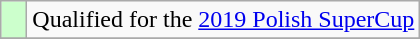<table class="wikitable" style="text-align: left;">
<tr>
<td width=10px bgcolor=#CCFFCC></td>
<td>Qualified for the <a href='#'>2019 Polish SuperCup</a></td>
</tr>
<tr>
</tr>
</table>
